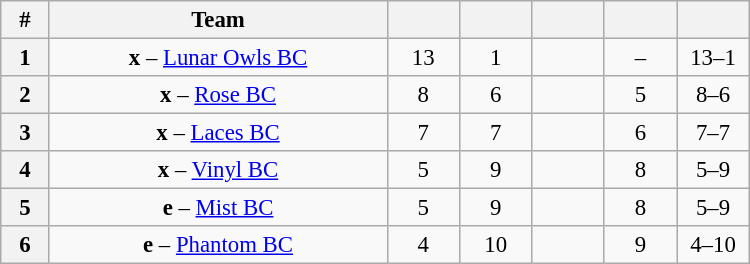<table class="wikitable" width="500" style="font-size:95%; text-align:center">
<tr>
<th width="5%">#</th>
<th width="35%">Team</th>
<th width="7.5%"></th>
<th width="7.5%"></th>
<th width="7.5%"></th>
<th width="7.5%"></th>
<th width="7.5%"></th>
</tr>
<tr>
<th>1</th>
<td><strong>x</strong> –  <a href='#'>Lunar Owls BC</a></td>
<td>13</td>
<td>1</td>
<td></td>
<td>–</td>
<td>13–1</td>
</tr>
<tr>
<th>2</th>
<td><strong>x</strong> –  <a href='#'>Rose BC</a></td>
<td>8</td>
<td>6</td>
<td></td>
<td>5</td>
<td>8–6</td>
</tr>
<tr>
<th>3</th>
<td><strong>x</strong> –   <a href='#'>Laces BC</a></td>
<td>7</td>
<td>7</td>
<td></td>
<td>6</td>
<td>7–7</td>
</tr>
<tr>
<th>4</th>
<td><strong>x</strong> –  <a href='#'>Vinyl BC</a></td>
<td>5</td>
<td>9</td>
<td></td>
<td>8</td>
<td>5–9</td>
</tr>
<tr>
<th>5</th>
<td><strong>e</strong> –  <a href='#'>Mist BC</a></td>
<td>5</td>
<td>9</td>
<td></td>
<td>8</td>
<td>5–9</td>
</tr>
<tr>
<th>6</th>
<td><strong>e</strong> – <a href='#'>Phantom BC</a></td>
<td>4</td>
<td>10</td>
<td></td>
<td>9</td>
<td>4–10</td>
</tr>
</table>
